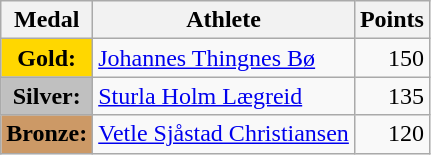<table class="wikitable">
<tr>
<th>Medal</th>
<th>Athlete</th>
<th>Points</th>
</tr>
<tr>
<td style="text-align:center;background-color:gold;"><strong>Gold:</strong></td>
<td> <a href='#'>Johannes Thingnes Bø</a></td>
<td align="right">150</td>
</tr>
<tr>
<td style="text-align:center;background-color:silver;"><strong>Silver:</strong></td>
<td> <a href='#'>Sturla Holm Lægreid</a></td>
<td align="right">135</td>
</tr>
<tr>
<td style="text-align:center;background-color:#CC9966;"><strong>Bronze:</strong></td>
<td> <a href='#'>Vetle Sjåstad Christiansen</a></td>
<td align="right">120</td>
</tr>
</table>
